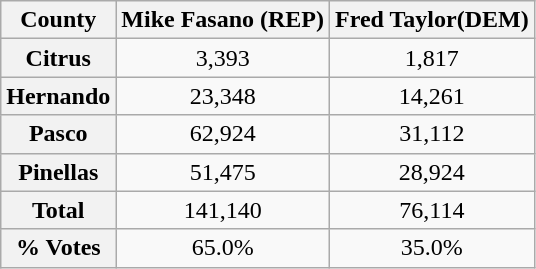<table class="wikitable">
<tr>
<th>County</th>
<th>Mike Fasano (REP)</th>
<th>Fred Taylor(DEM)</th>
</tr>
<tr>
<th>Citrus</th>
<td align=center>3,393</td>
<td align=center>1,817</td>
</tr>
<tr>
<th>Hernando</th>
<td align=center>23,348</td>
<td align=center>14,261</td>
</tr>
<tr>
<th>Pasco</th>
<td align=center>62,924</td>
<td align=center>31,112</td>
</tr>
<tr>
<th>Pinellas</th>
<td align=center>51,475</td>
<td align=center>28,924</td>
</tr>
<tr>
<th>Total</th>
<td align=center>141,140</td>
<td align=center>76,114</td>
</tr>
<tr>
<th>% Votes</th>
<td align=center>65.0%</td>
<td align=center>35.0%</td>
</tr>
</table>
